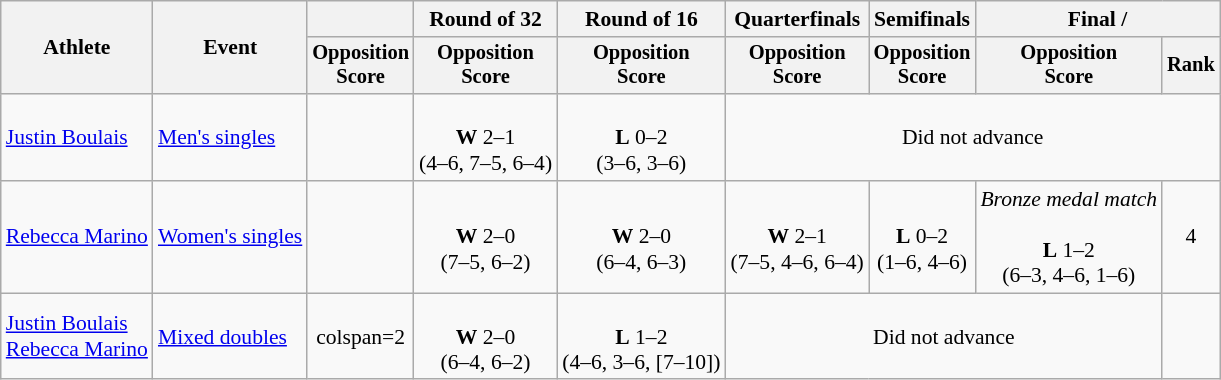<table class=wikitable style="font-size:90%">
<tr>
<th rowspan=2>Athlete</th>
<th rowspan=2>Event</th>
<th></th>
<th>Round of 32</th>
<th>Round of 16</th>
<th>Quarterfinals</th>
<th>Semifinals</th>
<th colspan=2>Final / </th>
</tr>
<tr style="font-size:95%">
<th>Opposition<br>Score</th>
<th>Opposition<br>Score</th>
<th>Opposition<br>Score</th>
<th>Opposition<br>Score</th>
<th>Opposition<br>Score</th>
<th>Opposition<br>Score</th>
<th>Rank</th>
</tr>
<tr align=center>
<td align=left><a href='#'>Justin Boulais</a></td>
<td align=left><a href='#'>Men's singles</a></td>
<td></td>
<td><br><strong>W</strong> 2–1<br>(4–6, 7–5, 6–4)</td>
<td><br><strong>L</strong> 0–2<br>(3–6, 3–6)</td>
<td colspan=4>Did not advance</td>
</tr>
<tr align=center>
<td align=left><a href='#'>Rebecca Marino</a></td>
<td align=left><a href='#'>Women's singles</a></td>
<td></td>
<td><br><strong>W</strong>  2–0 <br>(7–5, 6–2)</td>
<td><br><strong>W</strong> 2–0<br>(6–4, 6–3)</td>
<td><br><strong>W</strong> 2–1 <br>(7–5, 4–6, 6–4)</td>
<td><br><strong>L</strong> 0–2 <br>(1–6, 4–6)</td>
<td><em>Bronze medal match</em><br><br><strong>L</strong>  1–2<br>(6–3, 4–6, 1–6)</td>
<td>4</td>
</tr>
<tr align=center>
<td align=left><a href='#'>Justin Boulais</a><br><a href='#'>Rebecca Marino</a></td>
<td align=left><a href='#'>Mixed doubles</a></td>
<td>colspan=2 </td>
<td><br><strong>W</strong> 2–0<br>(6–4, 6–2)</td>
<td><br><strong>L</strong> 1–2 <br>(4–6, 3–6, [7–10])</td>
<td colspan=3>Did not advance</td>
</tr>
</table>
